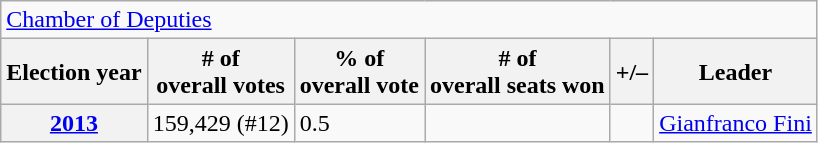<table class=wikitable>
<tr>
<td colspan=7><a href='#'>Chamber of Deputies</a></td>
</tr>
<tr>
<th>Election year</th>
<th># of<br>overall votes</th>
<th>% of<br>overall vote</th>
<th># of<br>overall seats won</th>
<th>+/–</th>
<th>Leader</th>
</tr>
<tr>
<th><a href='#'>2013</a></th>
<td>159,429 (#12)</td>
<td>0.5</td>
<td></td>
<td></td>
<td><a href='#'>Gianfranco Fini</a></td>
</tr>
</table>
